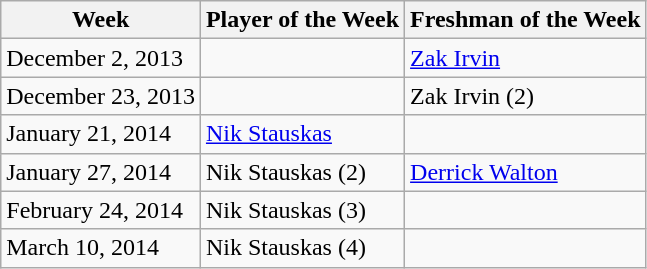<table class="wikitable" border="1">
<tr>
<th>Week</th>
<th>Player of the Week</th>
<th>Freshman of the Week</th>
</tr>
<tr>
<td>December 2, 2013</td>
<td></td>
<td><a href='#'>Zak Irvin</a></td>
</tr>
<tr>
<td>December 23, 2013</td>
<td></td>
<td>Zak Irvin (2)</td>
</tr>
<tr>
<td>January 21, 2014</td>
<td><a href='#'>Nik Stauskas</a></td>
<td></td>
</tr>
<tr>
<td>January 27, 2014</td>
<td>Nik Stauskas (2)</td>
<td><a href='#'>Derrick Walton</a></td>
</tr>
<tr>
<td>February 24, 2014</td>
<td>Nik Stauskas (3)</td>
<td></td>
</tr>
<tr>
<td>March 10, 2014</td>
<td>Nik Stauskas (4)</td>
<td></td>
</tr>
</table>
